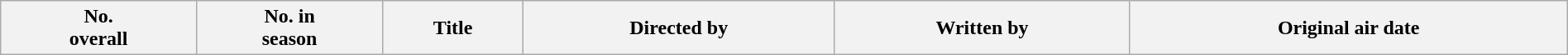<table class="wikitable plainrowheaders" style="width:100%; background:#fff;">
<tr>
<th style="background:#;">No.<br>overall</th>
<th style="background:#;">No. in<br>season</th>
<th style="background:#;">Title</th>
<th style="background:#;">Directed by</th>
<th style="background:#;">Written by</th>
<th style="background:#;">Original air date<br>





































</th>
</tr>
</table>
